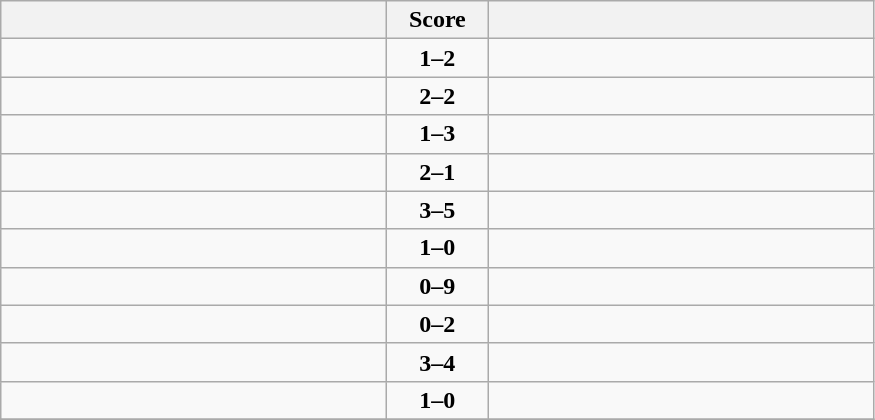<table class="wikitable" style="text-align: center; font-size:100% ">
<tr>
<th align="right" width="250"></th>
<th width="60">Score</th>
<th align="left" width="250"></th>
</tr>
<tr>
<td align=left></td>
<td align=center><strong>1–2</strong></td>
<td align=left><strong></strong></td>
</tr>
<tr>
<td align=left></td>
<td align=center><strong>2–2</strong></td>
<td align=left></td>
</tr>
<tr>
<td align=left></td>
<td align=center><strong>1–3</strong></td>
<td align=left><strong></strong></td>
</tr>
<tr>
<td align=left><strong></strong></td>
<td align=center><strong>2–1</strong></td>
<td align=left></td>
</tr>
<tr>
<td align=left></td>
<td align=center><strong>3–5</strong></td>
<td align=left><strong></strong></td>
</tr>
<tr>
<td align=left><strong></strong></td>
<td align=center><strong>1–0</strong></td>
<td align=left></td>
</tr>
<tr>
<td align=left></td>
<td align=center><strong>0–9</strong></td>
<td align=left><strong></strong></td>
</tr>
<tr>
<td align=left></td>
<td align=center><strong>0–2</strong></td>
<td align=left><strong></strong></td>
</tr>
<tr>
<td align=left></td>
<td align=center><strong>3–4</strong></td>
<td align=left><strong></strong></td>
</tr>
<tr>
<td align=left><strong></strong></td>
<td align=center><strong>1–0</strong></td>
<td align=left></td>
</tr>
<tr>
</tr>
</table>
